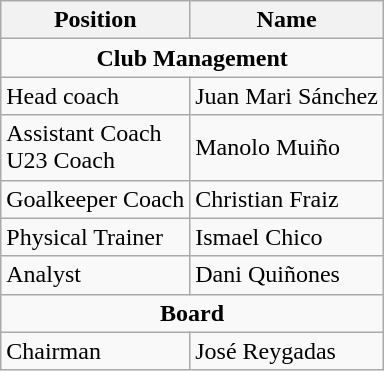<table class="wikitable sortable" style="text-align:center;">
<tr>
<th>Position</th>
<th>Name</th>
</tr>
<tr>
<td colspan="2"><strong>Club Management</strong></td>
</tr>
<tr>
<td align="left">Head coach</td>
<td align="left"> Juan Mari Sánchez</td>
</tr>
<tr>
<td align="left">Assistant Coach<br>U23 Coach</td>
<td align="left"> Manolo Muiño</td>
</tr>
<tr>
<td align="left">Goalkeeper Coach</td>
<td align="left"> Christian Fraiz</td>
</tr>
<tr>
<td align="left">Physical Trainer</td>
<td align="left"> Ismael Chico</td>
</tr>
<tr>
<td align="left">Analyst</td>
<td align="left"> Dani Quiñones</td>
</tr>
<tr>
<td colspan="2"><strong>Board</strong></td>
</tr>
<tr>
<td align="left">Chairman</td>
<td align="left"> José Reygadas</td>
</tr>
</table>
